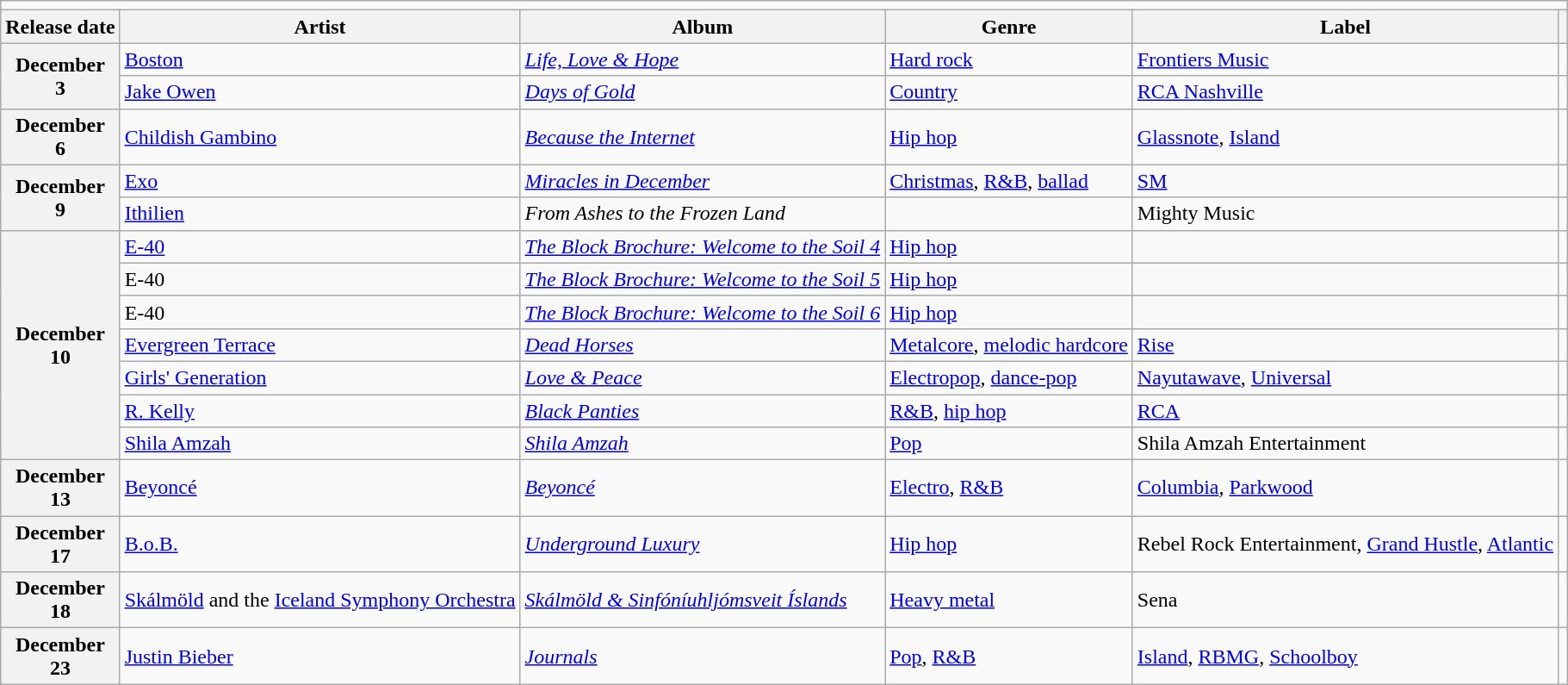<table class="wikitable plainrowheaders">
<tr>
<td colspan="6" style="text-align:center;"></td>
</tr>
<tr>
<th scope="col">Release date</th>
<th scope="col">Artist</th>
<th scope="col">Album</th>
<th scope="col">Genre</th>
<th scope="col">Label</th>
<th scope="col"></th>
</tr>
<tr>
<th scope="row" rowspan="2" style="text-align:center;">December<br>3</th>
<td><a href='#'>Boston</a></td>
<td><em><a href='#'>Life, Love & Hope</a></em></td>
<td><a href='#'>Hard rock</a></td>
<td><a href='#'>Frontiers Music</a></td>
<td></td>
</tr>
<tr>
<td><a href='#'>Jake Owen</a></td>
<td><em><a href='#'>Days of Gold</a></em></td>
<td><a href='#'>Country</a></td>
<td><a href='#'>RCA Nashville</a></td>
<td></td>
</tr>
<tr>
<th scope="row" style="text-align:center;">December<br>6</th>
<td><a href='#'>Childish Gambino</a></td>
<td><em><a href='#'>Because the Internet</a></em></td>
<td><a href='#'>Hip hop</a></td>
<td><a href='#'>Glassnote</a>, <a href='#'>Island</a></td>
<td></td>
</tr>
<tr>
<th scope="row" rowspan="2" style="text-align:center;">December<br>9</th>
<td><a href='#'>Exo</a></td>
<td><em><a href='#'>Miracles in December</a></em></td>
<td><a href='#'>Christmas</a>, <a href='#'>R&B</a>, <a href='#'>ballad</a></td>
<td><a href='#'>SM</a></td>
<td></td>
</tr>
<tr>
<td><a href='#'>Ithilien</a></td>
<td><em>From Ashes to the Frozen Land</em></td>
<td></td>
<td>Mighty Music</td>
<td></td>
</tr>
<tr>
<th scope="row" rowspan="7" style="text-align:center;">December<br>10</th>
<td><a href='#'>E-40</a></td>
<td><em><a href='#'>The Block Brochure: Welcome to the Soil 4</a></em></td>
<td><a href='#'>Hip hop</a></td>
<td></td>
<td></td>
</tr>
<tr>
<td>E-40</td>
<td><em><a href='#'>The Block Brochure: Welcome to the Soil 5</a></em></td>
<td><a href='#'>Hip hop</a></td>
<td></td>
<td></td>
</tr>
<tr>
<td>E-40</td>
<td><em><a href='#'>The Block Brochure: Welcome to the Soil 6</a></em></td>
<td><a href='#'>Hip hop</a></td>
<td></td>
<td></td>
</tr>
<tr>
<td><a href='#'>Evergreen Terrace</a></td>
<td><em><a href='#'>Dead Horses</a></em></td>
<td><a href='#'>Metalcore</a>, <a href='#'>melodic hardcore</a></td>
<td><a href='#'>Rise</a></td>
<td></td>
</tr>
<tr>
<td><a href='#'>Girls' Generation</a></td>
<td><em><a href='#'>Love & Peace</a></em></td>
<td><a href='#'>Electropop</a>, <a href='#'>dance-pop</a></td>
<td><a href='#'>Nayutawave</a>, <a href='#'>Universal</a></td>
<td></td>
</tr>
<tr>
<td><a href='#'>R. Kelly</a></td>
<td><em><a href='#'>Black Panties</a></em></td>
<td><a href='#'>R&B</a>, <a href='#'>hip hop</a></td>
<td><a href='#'>RCA</a></td>
<td></td>
</tr>
<tr>
<td><a href='#'>Shila Amzah</a></td>
<td><em><a href='#'>Shila Amzah</a></em></td>
<td><a href='#'>Pop</a></td>
<td>Shila Amzah Entertainment</td>
<td></td>
</tr>
<tr>
<th scope="row" style="text-align:center;">December<br>13</th>
<td><a href='#'>Beyoncé</a></td>
<td><em><a href='#'>Beyoncé</a></em></td>
<td><a href='#'>Electro</a>, <a href='#'>R&B</a></td>
<td><a href='#'>Columbia</a>, <a href='#'>Parkwood</a></td>
<td></td>
</tr>
<tr>
<th scope="row" style="text-align:center;">December<br>17</th>
<td><a href='#'>B.o.B.</a></td>
<td><em><a href='#'>Underground Luxury</a></em></td>
<td><a href='#'>Hip hop</a></td>
<td>Rebel Rock Entertainment, <a href='#'>Grand Hustle</a>, <a href='#'>Atlantic</a></td>
<td></td>
</tr>
<tr>
<th scope="row" style="text-align:center;">December<br>18</th>
<td><a href='#'>Skálmöld</a> and the <a href='#'>Iceland Symphony Orchestra</a></td>
<td><em><a href='#'>Skálmöld & Sinfóníuhljómsveit Íslands</a></em></td>
<td><a href='#'>Heavy metal</a></td>
<td>Sena</td>
<td></td>
</tr>
<tr>
<th scope="row" style="text-align:center;">December<br>23</th>
<td><a href='#'>Justin Bieber</a></td>
<td><em><a href='#'>Journals</a></em></td>
<td><a href='#'>Pop</a>, <a href='#'>R&B</a></td>
<td><a href='#'>Island</a>, <a href='#'>RBMG</a>, <a href='#'>Schoolboy</a></td>
<td></td>
</tr>
</table>
